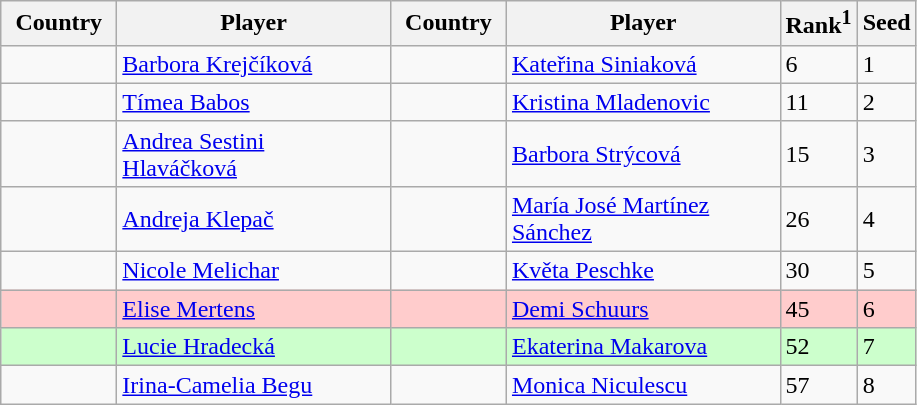<table class="sortable wikitable">
<tr>
<th width="70">Country</th>
<th width="175">Player</th>
<th width="70">Country</th>
<th width="175">Player</th>
<th>Rank<sup>1</sup></th>
<th>Seed</th>
</tr>
<tr>
<td></td>
<td><a href='#'>Barbora Krejčíková</a></td>
<td></td>
<td><a href='#'>Kateřina Siniaková</a></td>
<td>6</td>
<td>1</td>
</tr>
<tr>
<td></td>
<td><a href='#'>Tímea Babos</a></td>
<td></td>
<td><a href='#'>Kristina Mladenovic</a></td>
<td>11</td>
<td>2</td>
</tr>
<tr>
<td></td>
<td><a href='#'>Andrea Sestini Hlaváčková</a></td>
<td></td>
<td><a href='#'>Barbora Strýcová</a></td>
<td>15</td>
<td>3</td>
</tr>
<tr>
<td></td>
<td><a href='#'>Andreja Klepač</a></td>
<td></td>
<td><a href='#'>María José Martínez Sánchez</a></td>
<td>26</td>
<td>4</td>
</tr>
<tr>
<td></td>
<td><a href='#'>Nicole Melichar</a></td>
<td></td>
<td><a href='#'>Květa Peschke</a></td>
<td>30</td>
<td>5</td>
</tr>
<tr style="background:#fcc;">
<td></td>
<td><a href='#'>Elise Mertens</a></td>
<td></td>
<td><a href='#'>Demi Schuurs</a></td>
<td>45</td>
<td>6</td>
</tr>
<tr style="background:#cfc;">
<td></td>
<td><a href='#'>Lucie Hradecká</a></td>
<td></td>
<td><a href='#'>Ekaterina Makarova</a></td>
<td>52</td>
<td>7</td>
</tr>
<tr>
<td></td>
<td><a href='#'>Irina-Camelia Begu</a></td>
<td></td>
<td><a href='#'>Monica Niculescu</a></td>
<td>57</td>
<td>8</td>
</tr>
</table>
